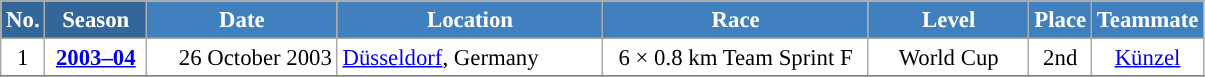<table class="wikitable sortable" style="font-size:95%; text-align:center; border:grey solid 1px; border-collapse:collapse; background:#ffffff;">
<tr style="background:#efefef;">
<th style="background-color:#369; color:white;">No.</th>
<th style="background-color:#369; color:white;">Season</th>
<th style="background-color:#4180be; color:white; width:120px;">Date</th>
<th style="background-color:#4180be; color:white; width:170px;">Location</th>
<th style="background-color:#4180be; color:white; width:170px;">Race</th>
<th style="background-color:#4180be; color:white; width:100px;">Level</th>
<th style="background-color:#4180be; color:white;">Place</th>
<th style="background-color:#4180be; color:white;">Teammate</th>
</tr>
<tr>
<td align=center>1</td>
<td rowspan=1 align=center><strong> <a href='#'>2003–04</a> </strong></td>
<td align=right>26 October 2003</td>
<td align=left> <a href='#'>Düsseldorf</a>, Germany</td>
<td>6 × 0.8 km Team Sprint F</td>
<td>World Cup</td>
<td>2nd</td>
<td><a href='#'>Künzel</a></td>
</tr>
<tr>
</tr>
</table>
